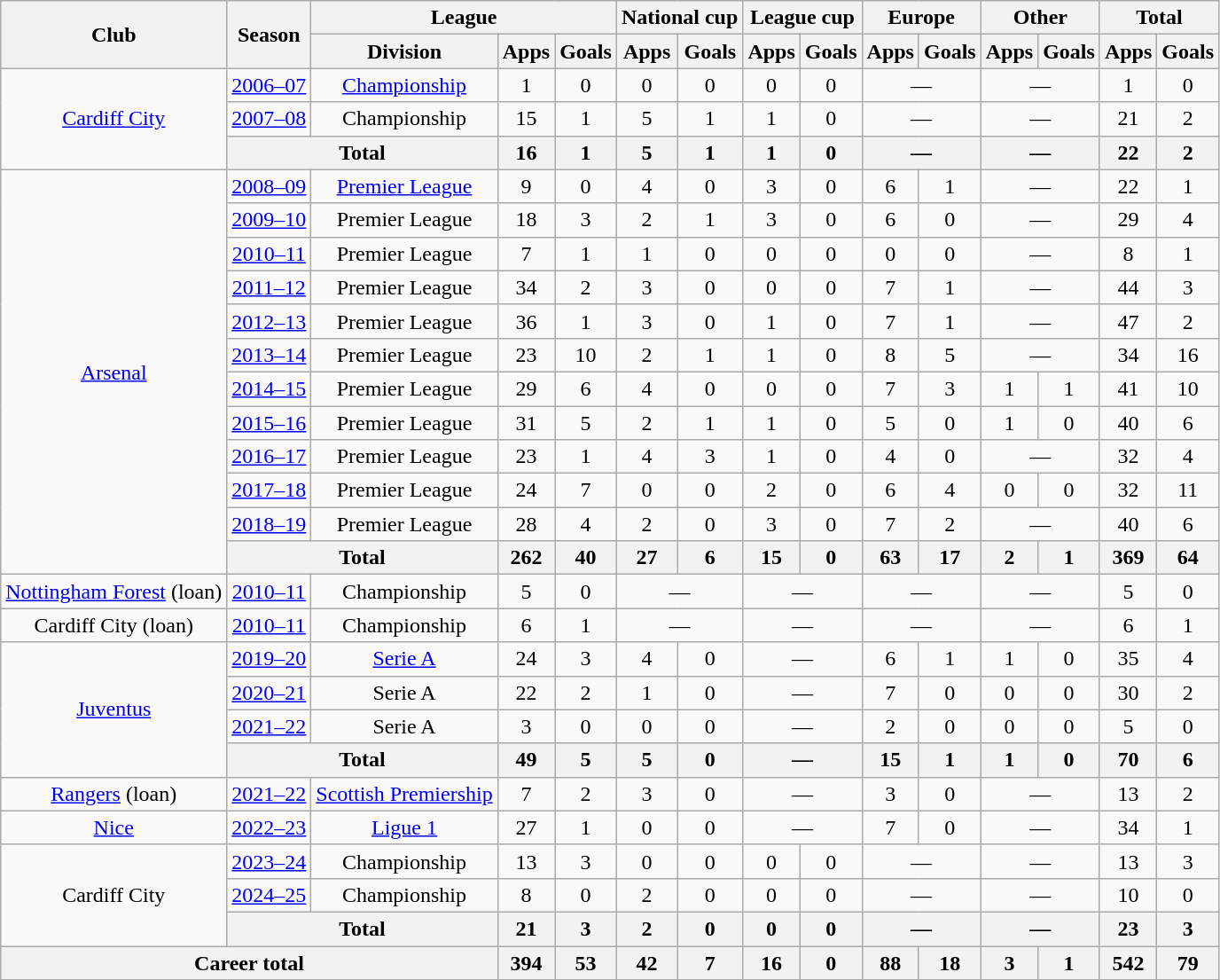<table class=wikitable style=text-align:center>
<tr>
<th rowspan=2>Club</th>
<th rowspan=2>Season</th>
<th colspan=3>League</th>
<th colspan=2>National cup</th>
<th colspan=2>League cup</th>
<th colspan=2>Europe</th>
<th colspan=2>Other</th>
<th colspan=2>Total</th>
</tr>
<tr>
<th>Division</th>
<th>Apps</th>
<th>Goals</th>
<th>Apps</th>
<th>Goals</th>
<th>Apps</th>
<th>Goals</th>
<th>Apps</th>
<th>Goals</th>
<th>Apps</th>
<th>Goals</th>
<th>Apps</th>
<th>Goals</th>
</tr>
<tr>
<td rowspan=3><a href='#'>Cardiff City</a></td>
<td><a href='#'>2006–07</a></td>
<td><a href='#'>Championship</a></td>
<td>1</td>
<td>0</td>
<td>0</td>
<td>0</td>
<td>0</td>
<td>0</td>
<td colspan=2>—</td>
<td colspan=2>—</td>
<td>1</td>
<td>0</td>
</tr>
<tr>
<td><a href='#'>2007–08</a></td>
<td>Championship</td>
<td>15</td>
<td>1</td>
<td>5</td>
<td>1</td>
<td>1</td>
<td>0</td>
<td colspan=2>—</td>
<td colspan=2>—</td>
<td>21</td>
<td>2</td>
</tr>
<tr>
<th colspan=2>Total</th>
<th>16</th>
<th>1</th>
<th>5</th>
<th>1</th>
<th>1</th>
<th>0</th>
<th colspan=2>—</th>
<th colspan=2>—</th>
<th>22</th>
<th>2</th>
</tr>
<tr>
<td rowspan=12><a href='#'>Arsenal</a></td>
<td><a href='#'>2008–09</a></td>
<td><a href='#'>Premier League</a></td>
<td>9</td>
<td>0</td>
<td>4</td>
<td>0</td>
<td>3</td>
<td>0</td>
<td>6</td>
<td>1</td>
<td colspan=2>—</td>
<td>22</td>
<td>1</td>
</tr>
<tr>
<td><a href='#'>2009–10</a></td>
<td>Premier League</td>
<td>18</td>
<td>3</td>
<td>2</td>
<td>1</td>
<td>3</td>
<td>0</td>
<td>6</td>
<td>0</td>
<td colspan=2>—</td>
<td>29</td>
<td>4</td>
</tr>
<tr>
<td><a href='#'>2010–11</a></td>
<td>Premier League</td>
<td>7</td>
<td>1</td>
<td>1</td>
<td>0</td>
<td>0</td>
<td>0</td>
<td>0</td>
<td>0</td>
<td colspan=2>—</td>
<td>8</td>
<td>1</td>
</tr>
<tr>
<td><a href='#'>2011–12</a></td>
<td>Premier League</td>
<td>34</td>
<td>2</td>
<td>3</td>
<td>0</td>
<td>0</td>
<td>0</td>
<td>7</td>
<td>1</td>
<td colspan=2>—</td>
<td>44</td>
<td>3</td>
</tr>
<tr>
<td><a href='#'>2012–13</a></td>
<td>Premier League</td>
<td>36</td>
<td>1</td>
<td>3</td>
<td>0</td>
<td>1</td>
<td>0</td>
<td>7</td>
<td>1</td>
<td colspan=2>—</td>
<td>47</td>
<td>2</td>
</tr>
<tr>
<td><a href='#'>2013–14</a></td>
<td>Premier League</td>
<td>23</td>
<td>10</td>
<td>2</td>
<td>1</td>
<td>1</td>
<td>0</td>
<td>8</td>
<td>5</td>
<td colspan=2>—</td>
<td>34</td>
<td>16</td>
</tr>
<tr>
<td><a href='#'>2014–15</a></td>
<td>Premier League</td>
<td>29</td>
<td>6</td>
<td>4</td>
<td>0</td>
<td>0</td>
<td>0</td>
<td>7</td>
<td>3</td>
<td>1</td>
<td>1</td>
<td>41</td>
<td>10</td>
</tr>
<tr>
<td><a href='#'>2015–16</a></td>
<td>Premier League</td>
<td>31</td>
<td>5</td>
<td>2</td>
<td>1</td>
<td>1</td>
<td>0</td>
<td>5</td>
<td>0</td>
<td>1</td>
<td>0</td>
<td>40</td>
<td>6</td>
</tr>
<tr>
<td><a href='#'>2016–17</a></td>
<td>Premier League</td>
<td>23</td>
<td>1</td>
<td>4</td>
<td>3</td>
<td>1</td>
<td>0</td>
<td>4</td>
<td>0</td>
<td colspan=2>—</td>
<td>32</td>
<td>4</td>
</tr>
<tr>
<td><a href='#'>2017–18</a></td>
<td>Premier League</td>
<td>24</td>
<td>7</td>
<td>0</td>
<td>0</td>
<td>2</td>
<td>0</td>
<td>6</td>
<td>4</td>
<td>0</td>
<td>0</td>
<td>32</td>
<td>11</td>
</tr>
<tr>
<td><a href='#'>2018–19</a></td>
<td>Premier League</td>
<td>28</td>
<td>4</td>
<td>2</td>
<td>0</td>
<td>3</td>
<td>0</td>
<td>7</td>
<td>2</td>
<td colspan=2>—</td>
<td>40</td>
<td>6</td>
</tr>
<tr>
<th colspan=2>Total</th>
<th>262</th>
<th>40</th>
<th>27</th>
<th>6</th>
<th>15</th>
<th>0</th>
<th>63</th>
<th>17</th>
<th>2</th>
<th>1</th>
<th>369</th>
<th>64</th>
</tr>
<tr>
<td><a href='#'>Nottingham Forest</a> (loan)</td>
<td><a href='#'>2010–11</a></td>
<td>Championship</td>
<td>5</td>
<td>0</td>
<td colspan=2>—</td>
<td colspan=2>—</td>
<td colspan=2>—</td>
<td colspan=2>—</td>
<td>5</td>
<td>0</td>
</tr>
<tr>
<td>Cardiff City (loan)</td>
<td><a href='#'>2010–11</a></td>
<td>Championship</td>
<td>6</td>
<td>1</td>
<td colspan=2>—</td>
<td colspan=2>—</td>
<td colspan=2>—</td>
<td colspan=2>—</td>
<td>6</td>
<td>1</td>
</tr>
<tr>
<td rowspan=4><a href='#'>Juventus</a></td>
<td><a href='#'>2019–20</a></td>
<td><a href='#'>Serie A</a></td>
<td>24</td>
<td>3</td>
<td>4</td>
<td>0</td>
<td colspan=2>—</td>
<td>6</td>
<td>1</td>
<td>1</td>
<td>0</td>
<td>35</td>
<td>4</td>
</tr>
<tr>
<td><a href='#'>2020–21</a></td>
<td>Serie A</td>
<td>22</td>
<td>2</td>
<td>1</td>
<td>0</td>
<td colspan=2>—</td>
<td>7</td>
<td>0</td>
<td>0</td>
<td>0</td>
<td>30</td>
<td>2</td>
</tr>
<tr>
<td><a href='#'>2021–22</a></td>
<td>Serie A</td>
<td>3</td>
<td>0</td>
<td>0</td>
<td>0</td>
<td colspan=2>—</td>
<td>2</td>
<td>0</td>
<td>0</td>
<td>0</td>
<td>5</td>
<td>0</td>
</tr>
<tr>
<th colspan=2>Total</th>
<th>49</th>
<th>5</th>
<th>5</th>
<th>0</th>
<th colspan=2>—</th>
<th>15</th>
<th>1</th>
<th>1</th>
<th>0</th>
<th>70</th>
<th>6</th>
</tr>
<tr>
<td><a href='#'>Rangers</a> (loan)</td>
<td><a href='#'>2021–22</a></td>
<td><a href='#'>Scottish Premiership</a></td>
<td>7</td>
<td>2</td>
<td>3</td>
<td>0</td>
<td colspan=2>—</td>
<td>3</td>
<td>0</td>
<td colspan=2>—</td>
<td>13</td>
<td>2</td>
</tr>
<tr>
<td><a href='#'>Nice</a></td>
<td><a href='#'>2022–23</a></td>
<td><a href='#'>Ligue 1</a></td>
<td>27</td>
<td>1</td>
<td>0</td>
<td>0</td>
<td colspan=2>—</td>
<td>7</td>
<td>0</td>
<td colspan=2>—</td>
<td>34</td>
<td>1</td>
</tr>
<tr>
<td rowspan=3>Cardiff City</td>
<td><a href='#'>2023–24</a></td>
<td>Championship</td>
<td>13</td>
<td>3</td>
<td>0</td>
<td>0</td>
<td>0</td>
<td>0</td>
<td colspan=2>—</td>
<td colspan=2>—</td>
<td>13</td>
<td>3</td>
</tr>
<tr>
<td><a href='#'>2024–25</a></td>
<td>Championship</td>
<td>8</td>
<td>0</td>
<td>2</td>
<td>0</td>
<td>0</td>
<td>0</td>
<td colspan=2>—</td>
<td colspan=2>—</td>
<td>10</td>
<td>0</td>
</tr>
<tr>
<th colspan=2>Total</th>
<th>21</th>
<th>3</th>
<th>2</th>
<th>0</th>
<th>0</th>
<th>0</th>
<th colspan=2>—</th>
<th colspan=2>—</th>
<th>23</th>
<th>3</th>
</tr>
<tr>
<th colspan=3>Career total</th>
<th>394</th>
<th>53</th>
<th>42</th>
<th>7</th>
<th>16</th>
<th>0</th>
<th>88</th>
<th>18</th>
<th>3</th>
<th>1</th>
<th>542</th>
<th>79</th>
</tr>
</table>
